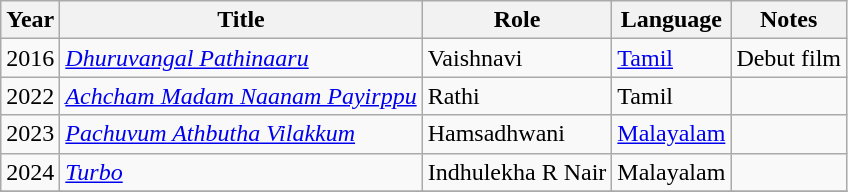<table class="wikitable sortable">
<tr>
<th>Year</th>
<th>Title</th>
<th>Role</th>
<th>Language</th>
<th class="unsortable">Notes</th>
</tr>
<tr>
<td>2016</td>
<td><em><a href='#'>Dhuruvangal Pathinaaru</a></em></td>
<td>Vaishnavi</td>
<td><a href='#'>Tamil</a></td>
<td>Debut film</td>
</tr>
<tr>
<td>2022</td>
<td><em><a href='#'>Achcham Madam Naanam Payirppu</a></em></td>
<td>Rathi</td>
<td>Tamil</td>
<td></td>
</tr>
<tr>
<td>2023</td>
<td><em><a href='#'>Pachuvum Athbutha Vilakkum</a></em></td>
<td>Hamsadhwani</td>
<td><a href='#'>Malayalam</a></td>
<td></td>
</tr>
<tr>
<td>2024</td>
<td><em><a href='#'>Turbo</a></em></td>
<td>Indhulekha R Nair</td>
<td>Malayalam</td>
<td></td>
</tr>
<tr>
</tr>
</table>
